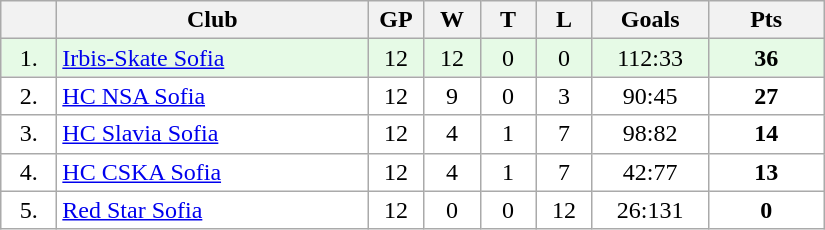<table class="wikitable">
<tr>
<th width="30"></th>
<th width="200">Club</th>
<th width="30">GP</th>
<th width="30">W</th>
<th width="30">T</th>
<th width="30">L</th>
<th width="70">Goals</th>
<th width="70">Pts</th>
</tr>
<tr bgcolor="#e6fae6" align="center">
<td>1.</td>
<td align="left"><a href='#'>Irbis-Skate Sofia</a></td>
<td>12</td>
<td>12</td>
<td>0</td>
<td>0</td>
<td>112:33</td>
<td><strong>36</strong></td>
</tr>
<tr bgcolor="#FFFFFF" align="center">
<td>2.</td>
<td align="left"><a href='#'>HC NSA Sofia</a></td>
<td>12</td>
<td>9</td>
<td>0</td>
<td>3</td>
<td>90:45</td>
<td><strong>27</strong></td>
</tr>
<tr bgcolor="#FFFFFF" align="center">
<td>3.</td>
<td align="left"><a href='#'>HC Slavia Sofia</a></td>
<td>12</td>
<td>4</td>
<td>1</td>
<td>7</td>
<td>98:82</td>
<td><strong>14</strong></td>
</tr>
<tr bgcolor="#FFFFFF" align="center">
<td>4.</td>
<td align="left"><a href='#'>HC CSKA Sofia</a></td>
<td>12</td>
<td>4</td>
<td>1</td>
<td>7</td>
<td>42:77</td>
<td><strong>13</strong></td>
</tr>
<tr bgcolor="#FFFFFF" align="center">
<td>5.</td>
<td align="left"><a href='#'>Red Star Sofia</a></td>
<td>12</td>
<td>0</td>
<td>0</td>
<td>12</td>
<td>26:131</td>
<td><strong>0</strong></td>
</tr>
</table>
